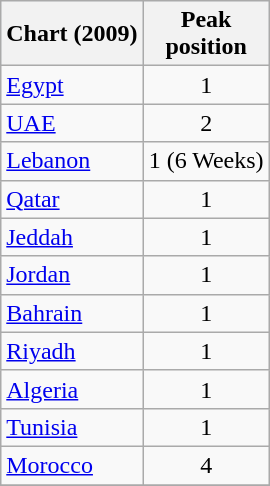<table class="wikitable">
<tr style="background:#ebf5ff;">
<th align="left">Chart (2009)</th>
<th align="left">Peak<br>position</th>
</tr>
<tr>
<td align="left"><a href='#'>Egypt</a></td>
<td style="text-align:center;">1</td>
</tr>
<tr>
<td align="left"><a href='#'>UAE</a></td>
<td style="text-align:center;">2</td>
</tr>
<tr>
<td align="left"><a href='#'>Lebanon</a></td>
<td style="text-align:center;">1 (6 Weeks)</td>
</tr>
<tr>
<td align="left"><a href='#'>Qatar</a></td>
<td style="text-align:center;">1</td>
</tr>
<tr>
<td align="left"><a href='#'>Jeddah</a></td>
<td style="text-align:center;">1</td>
</tr>
<tr>
<td align="left"><a href='#'>Jordan</a></td>
<td style="text-align:center;">1</td>
</tr>
<tr>
<td align="left"><a href='#'>Bahrain</a></td>
<td style="text-align:center;">1</td>
</tr>
<tr>
<td align="left"><a href='#'>Riyadh</a></td>
<td style="text-align:center;">1</td>
</tr>
<tr>
<td align="left"><a href='#'>Algeria</a></td>
<td style="text-align:center;">1</td>
</tr>
<tr>
<td align="left"><a href='#'>Tunisia</a></td>
<td style="text-align:center;">1</td>
</tr>
<tr>
<td align="left"><a href='#'>Morocco</a></td>
<td style="text-align:center;">4</td>
</tr>
<tr>
</tr>
</table>
